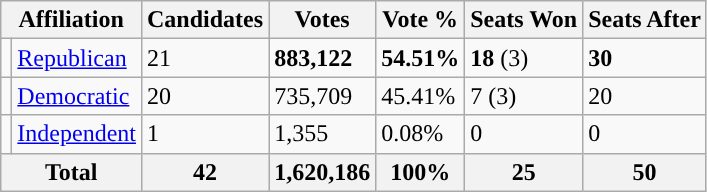<table class="wikitable">
<tr>
<th colspan="2">Affiliation</th>
<th>Candidates</th>
<th>Votes</th>
<th>Vote %</th>
<th>Seats Won</th>
<th>Seats After</th>
</tr>
<tr>
<td style="background-color:"></td>
<td><a href='#'>Republican</a></td>
<td>21</td>
<td><strong>883,122</strong></td>
<td><strong>54.51%</strong></td>
<td><strong>18</strong> (3)</td>
<td><strong>30</strong></td>
</tr>
<tr>
<td style="background-color:"></td>
<td><a href='#'>Democratic</a></td>
<td>20</td>
<td>735,709</td>
<td>45.41%</td>
<td>7 (3)</td>
<td>20</td>
</tr>
<tr>
<td style="background-color:"></td>
<td><a href='#'>Independent</a></td>
<td>1</td>
<td>1,355</td>
<td>0.08%</td>
<td>0</td>
<td>0</td>
</tr>
<tr>
<th colspan="2">Total</th>
<th>42</th>
<th>1,620,186</th>
<th>100%</th>
<th>25</th>
<th>50</th>
</tr>
</table>
